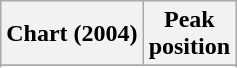<table class="wikitable sortable plainrowheaders" style="text-align:center">
<tr>
<th scope="col">Chart (2004)</th>
<th scope="col">Peak<br>position</th>
</tr>
<tr>
</tr>
<tr>
</tr>
<tr>
</tr>
</table>
